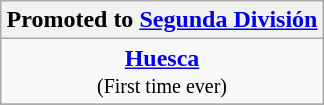<table class="wikitable" style="text-align: center; margin: 0 auto;">
<tr>
<th colspan="2">Promoted to <a href='#'>Segunda División</a></th>
</tr>
<tr>
<td><strong><a href='#'>Huesca</a></strong><br><small>(First time ever)</small></td>
</tr>
<tr>
</tr>
</table>
